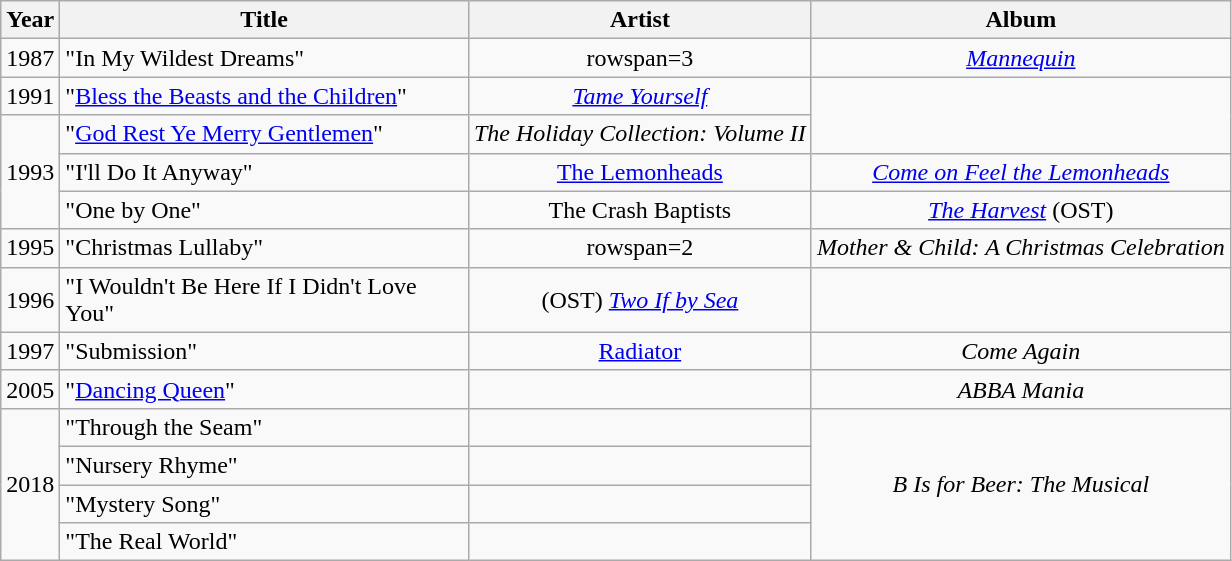<table class="wikitable" style="text-align:center">
<tr>
<th>Year</th>
<th width=265>Title</th>
<th>Artist</th>
<th>Album</th>
</tr>
<tr>
<td>1987</td>
<td align=left>"In My Wildest Dreams"</td>
<td>rowspan=3 </td>
<td><em><a href='#'>Mannequin</a></em></td>
</tr>
<tr>
<td>1991</td>
<td align=left>"<a href='#'>Bless the Beasts and the Children</a>"</td>
<td><em><a href='#'>Tame Yourself</a></em></td>
</tr>
<tr>
<td rowspan=3>1993</td>
<td align=left>"<a href='#'>God Rest Ye Merry Gentlemen</a>"</td>
<td><em>The Holiday Collection: Volume II</em></td>
</tr>
<tr>
<td align=left>"I'll Do It Anyway"</td>
<td><a href='#'>The Lemonheads</a></td>
<td><em><a href='#'>Come on Feel the Lemonheads</a></em></td>
</tr>
<tr>
<td align=left>"One by One"</td>
<td>The Crash Baptists</td>
<td><em><a href='#'>The Harvest</a></em> (OST)</td>
</tr>
<tr>
<td>1995</td>
<td align=left>"Christmas Lullaby"</td>
<td>rowspan=2 </td>
<td><em>Mother & Child: A Christmas Celebration</em></td>
</tr>
<tr>
<td>1996</td>
<td align=left>"I Wouldn't Be Here If I Didn't Love You"</td>
<td>(OST) <em><a href='#'>Two If by Sea</a></em></td>
</tr>
<tr>
<td>1997</td>
<td align=left>"Submission"</td>
<td><a href='#'>Radiator</a></td>
<td><em>Come Again</em></td>
</tr>
<tr>
<td>2005</td>
<td align=left>"<a href='#'>Dancing Queen</a>"</td>
<td></td>
<td><em>ABBA Mania</em></td>
</tr>
<tr>
<td rowspan="4">2018</td>
<td align=left>"Through the Seam"</td>
<td></td>
<td rowspan="4"><em>B Is for Beer: The Musical</em></td>
</tr>
<tr>
<td align=left>"Nursery Rhyme"</td>
<td></td>
</tr>
<tr>
<td align=left>"Mystery Song"<br></td>
<td></td>
</tr>
<tr>
<td align=left>"The Real World"<br></td>
<td></td>
</tr>
</table>
